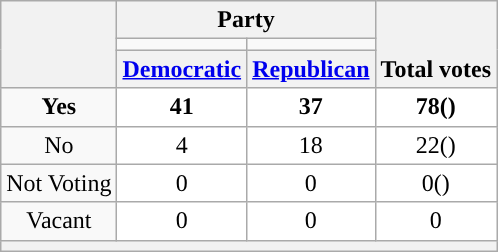<table class=wikitable style="text-align:center">
<tr style="vertical-align:bottom;">
<th rowspan=3></th>
<th colspan=2>Party</th>
<th rowspan=3>Total votes</th>
</tr>
<tr style="height:5px">
<td style="background-color:"></td>
<td style="background-color:"></td>
</tr>
<tr style="vertical-align:bottom;">
<th><a href='#'>Democratic</a></th>
<th><a href='#'>Republican</a></th>
</tr>
<tr>
<td><strong>Yes</strong></td>
<td style="background:#fff;"><strong>41</strong></td>
<td style="background:#fff;"><strong>37</strong></td>
<td style="background:#fff;"><strong>78()</strong></td>
</tr>
<tr>
<td>No</td>
<td style="background:#fff;">4</td>
<td style="background:#fff;">18</td>
<td style="background:#fff;">22()</td>
</tr>
<tr>
<td>Not Voting</td>
<td style="background:#fff;">0</td>
<td style="background:#fff;">0</td>
<td style="background:#fff;">0()</td>
</tr>
<tr>
<td>Vacant</td>
<td style="background:#fff;">0</td>
<td style="background:#fff;">0</td>
<td style="background:#fff;">0</td>
</tr>
<tr>
<th colspan=4 style="text-align:left;"></th>
</tr>
</table>
